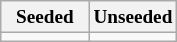<table class="wikitable" style="font-size:80%">
<tr>
<th width=50%>Seeded</th>
<th width=50%>Unseeded</th>
</tr>
<tr>
<td valign=top></td>
<td valign=top></td>
</tr>
</table>
